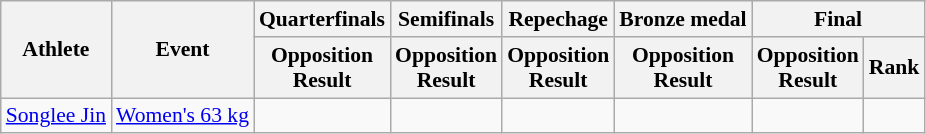<table class=wikitable style="font-size:90%">
<tr>
<th rowspan="2">Athlete</th>
<th rowspan="2">Event</th>
<th>Quarterfinals</th>
<th>Semifinals</th>
<th>Repechage</th>
<th>Bronze medal</th>
<th colspan="2">Final</th>
</tr>
<tr>
<th>Opposition<br>Result</th>
<th>Opposition<br>Result</th>
<th>Opposition<br>Result</th>
<th>Opposition<br>Result</th>
<th>Opposition<br>Result</th>
<th>Rank</th>
</tr>
<tr>
<td><a href='#'>Songlee Jin</a></td>
<td><a href='#'>Women's 63 kg</a></td>
<td align=center></td>
<td align=center></td>
<td align=center></td>
<td align=center></td>
<td align=center></td>
<td align=center></td>
</tr>
</table>
